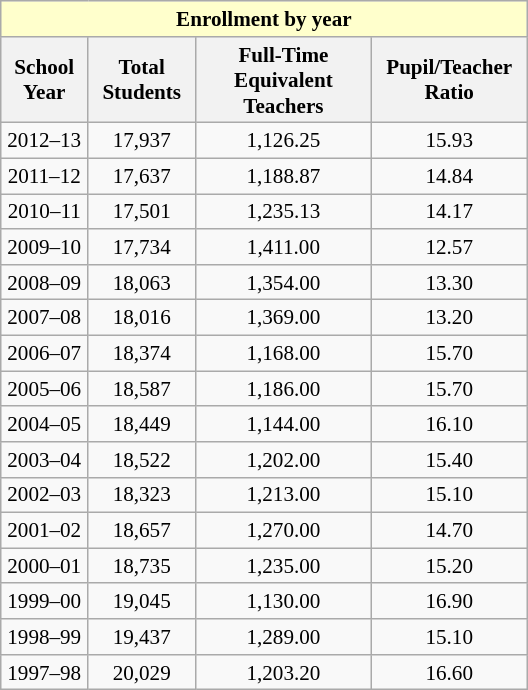<table class="wikitable collapsible collapsed" style="float: right; clear: right; margin-left:1em; width:25em;font-size:88%;text-align:center;">
<tr>
<th colspan="4" style="background:#ffc">Enrollment by year</th>
</tr>
<tr>
<th>School Year</th>
<th>Total Students</th>
<th>Full-Time Equivalent Teachers</th>
<th>Pupil/Teacher Ratio</th>
</tr>
<tr>
<td>2012–13</td>
<td>17,937</td>
<td>1,126.25</td>
<td>15.93</td>
</tr>
<tr>
<td>2011–12</td>
<td>17,637</td>
<td>1,188.87</td>
<td>14.84</td>
</tr>
<tr>
<td>2010–11</td>
<td>17,501</td>
<td>1,235.13</td>
<td>14.17</td>
</tr>
<tr>
<td>2009–10</td>
<td>17,734</td>
<td>1,411.00</td>
<td>12.57</td>
</tr>
<tr>
<td>2008–09</td>
<td>18,063</td>
<td>1,354.00</td>
<td>13.30</td>
</tr>
<tr>
<td>2007–08</td>
<td>18,016</td>
<td>1,369.00</td>
<td>13.20</td>
</tr>
<tr>
<td>2006–07</td>
<td>18,374</td>
<td>1,168.00</td>
<td>15.70</td>
</tr>
<tr>
<td>2005–06</td>
<td>18,587</td>
<td>1,186.00</td>
<td>15.70</td>
</tr>
<tr>
<td>2004–05</td>
<td>18,449</td>
<td>1,144.00</td>
<td>16.10</td>
</tr>
<tr>
<td>2003–04</td>
<td>18,522</td>
<td>1,202.00</td>
<td>15.40</td>
</tr>
<tr>
<td>2002–03</td>
<td>18,323</td>
<td>1,213.00</td>
<td>15.10</td>
</tr>
<tr>
<td>2001–02</td>
<td>18,657</td>
<td>1,270.00</td>
<td>14.70</td>
</tr>
<tr>
<td>2000–01</td>
<td>18,735</td>
<td>1,235.00</td>
<td>15.20</td>
</tr>
<tr>
<td>1999–00</td>
<td>19,045</td>
<td>1,130.00</td>
<td>16.90</td>
</tr>
<tr>
<td>1998–99</td>
<td>19,437</td>
<td>1,289.00</td>
<td>15.10</td>
</tr>
<tr>
<td>1997–98</td>
<td>20,029</td>
<td>1,203.20</td>
<td>16.60</td>
</tr>
</table>
